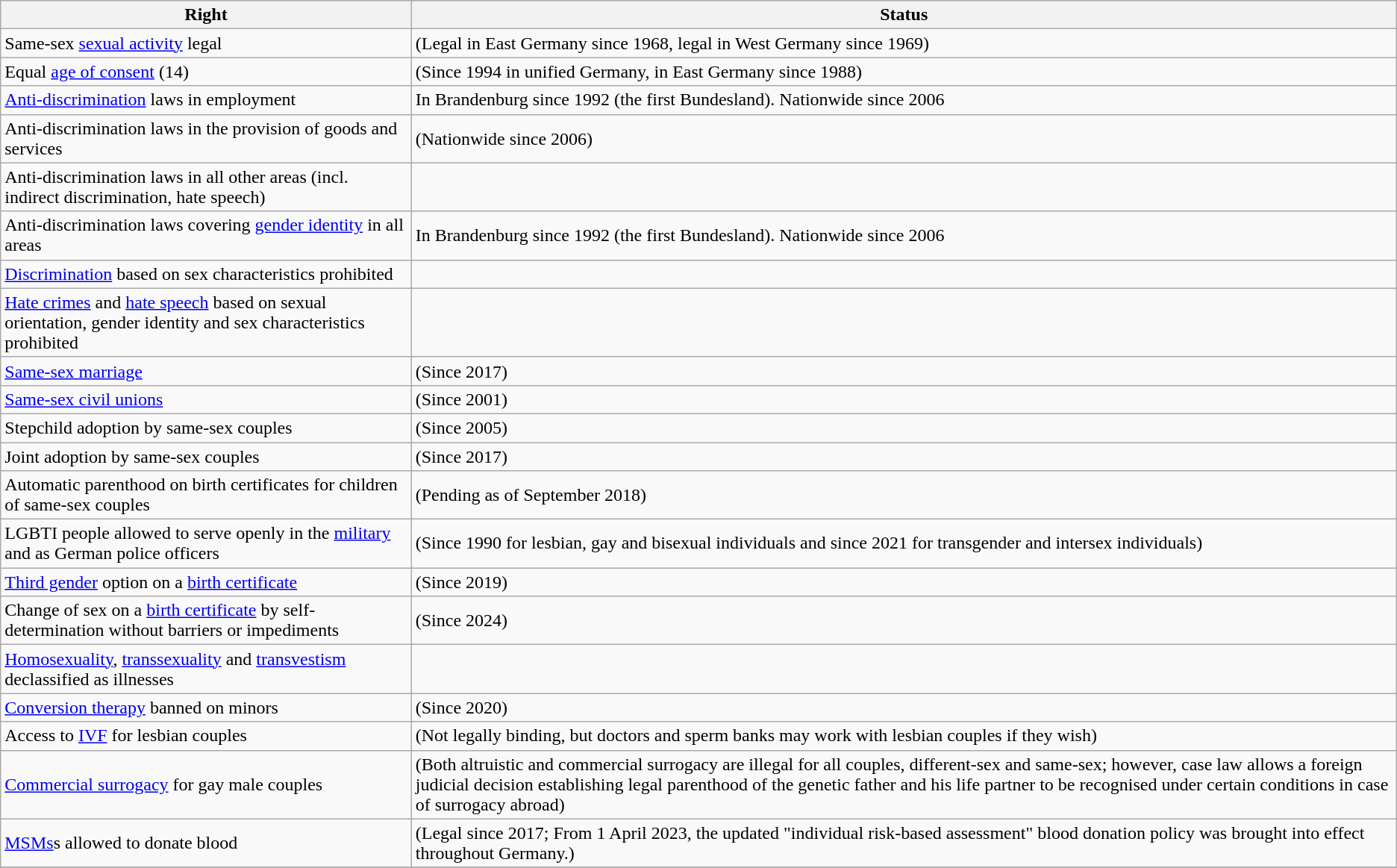<table class="wikitable">
<tr>
<th colspan="5">Right</th>
<th>Status</th>
</tr>
<tr>
<td colspan="5">Same-sex <a href='#'>sexual activity</a> legal</td>
<td> (Legal in East Germany since 1968, legal in West Germany since 1969)</td>
</tr>
<tr>
<td colspan="5">Equal <a href='#'>age of consent</a> (14)</td>
<td> (Since 1994 in unified Germany, in East Germany since 1988)</td>
</tr>
<tr>
<td colspan="5"><a href='#'>Anti-discrimination</a> laws in employment</td>
<td> In Brandenburg since 1992 (the first Bundesland). Nationwide since 2006</td>
</tr>
<tr>
<td colspan="5">Anti-discrimination laws in the provision of goods and services</td>
<td> (Nationwide since 2006)</td>
</tr>
<tr>
<td colspan="5">Anti-discrimination laws in all other areas (incl. indirect discrimination, hate speech)</td>
<td></td>
</tr>
<tr>
<td colspan="5">Anti-discrimination laws covering <a href='#'>gender identity</a> in all areas</td>
<td> In Brandenburg since 1992 (the first Bundesland). Nationwide since 2006</td>
</tr>
<tr>
<td colspan="5"><a href='#'>Discrimination</a> based on sex characteristics prohibited</td>
<td></td>
</tr>
<tr>
<td colspan="5"><a href='#'>Hate crimes</a> and <a href='#'>hate speech</a> based on sexual orientation, gender identity and sex characteristics prohibited</td>
<td></td>
</tr>
<tr>
<td colspan="5"><a href='#'>Same-sex marriage</a></td>
<td> (Since 2017)</td>
</tr>
<tr>
<td colspan="5"><a href='#'>Same-sex civil unions</a></td>
<td> (Since 2001)</td>
</tr>
<tr>
<td colspan="5">Stepchild adoption by same-sex couples</td>
<td> (Since 2005)</td>
</tr>
<tr>
<td colspan="5">Joint adoption by same-sex couples</td>
<td> (Since 2017)</td>
</tr>
<tr>
<td colspan="5">Automatic parenthood on birth certificates for children of same-sex couples</td>
<td> (Pending as of September 2018)</td>
</tr>
<tr>
<td colspan="5">LGBTI people allowed to serve openly in the <a href='#'>military</a> and as German police officers</td>
<td> (Since 1990 for lesbian, gay and bisexual individuals and since 2021 for transgender and intersex individuals)</td>
</tr>
<tr>
<td colspan="5"><a href='#'>Third gender</a> option on a <a href='#'>birth certificate</a></td>
<td> (Since 2019)</td>
</tr>
<tr>
<td colspan="5">Change of sex on a <a href='#'>birth certificate</a> by self-determination without barriers or impediments</td>
<td> (Since 2024)</td>
</tr>
<tr>
<td colspan="5"><a href='#'>Homosexuality</a>, <a href='#'>transsexuality</a> and <a href='#'>transvestism</a> declassified as illnesses</td>
<td></td>
</tr>
<tr colspan="5" | >
<td colspan="5"><a href='#'>Conversion therapy</a> banned on minors</td>
<td> (Since 2020)</td>
</tr>
<tr>
<td colspan="5">Access to <a href='#'>IVF</a> for lesbian couples</td>
<td> (Not legally binding, but doctors and sperm banks may work with lesbian couples if they wish)</td>
</tr>
<tr>
<td colspan="5"><a href='#'>Commercial surrogacy</a> for gay male couples</td>
<td> (Both altruistic and commercial surrogacy are illegal for all couples, different-sex and same-sex; however, case law allows a foreign judicial decision establishing legal parenthood of the genetic father and his life partner to be recognised under certain conditions in case of surrogacy abroad)</td>
</tr>
<tr>
<td colspan="5"><a href='#'>MSMs</a>s allowed to donate blood</td>
<td> (Legal since 2017; From 1 April 2023, the updated "individual risk-based assessment" blood donation policy was brought into effect throughout Germany.)</td>
</tr>
<tr>
</tr>
</table>
